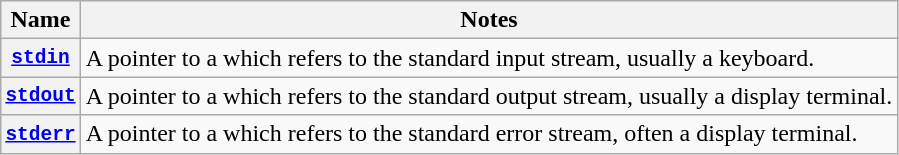<table class="wikitable">
<tr>
<th>Name</th>
<th>Notes</th>
</tr>
<tr>
<th style="font-family:monospace"><a href='#'>stdin</a></th>
<td>A pointer to a  which refers to the standard input stream, usually a keyboard.</td>
</tr>
<tr>
<th style="font-family:monospace"><a href='#'>stdout</a></th>
<td>A pointer to a  which refers to the standard output stream, usually a display terminal.</td>
</tr>
<tr>
<th style="font-family:monospace"><a href='#'>stderr</a></th>
<td>A pointer to a  which refers to the standard error stream, often a display terminal.</td>
</tr>
</table>
